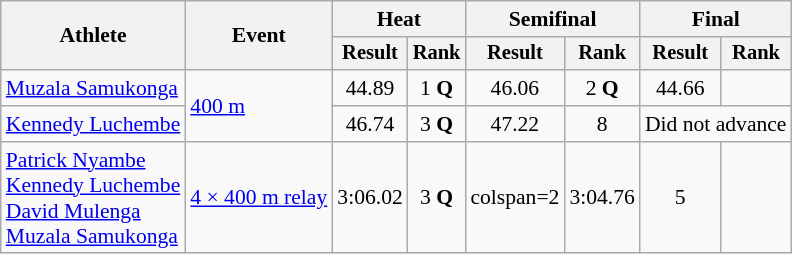<table class="wikitable" style="font-size:90%; text-align:center">
<tr>
<th rowspan=2>Athlete</th>
<th rowspan=2>Event</th>
<th colspan=2>Heat</th>
<th colspan=2>Semifinal</th>
<th colspan=2>Final</th>
</tr>
<tr style="font-size:95%">
<th>Result</th>
<th>Rank</th>
<th>Result</th>
<th>Rank</th>
<th>Result</th>
<th>Rank</th>
</tr>
<tr>
<td align=left><a href='#'>Muzala Samukonga</a></td>
<td rowspan="2" align="left"><a href='#'>400 m</a></td>
<td>44.89</td>
<td>1 <strong>Q</strong></td>
<td>46.06</td>
<td>2 <strong>Q</strong></td>
<td>44.66</td>
<td></td>
</tr>
<tr>
<td align=left><a href='#'>Kennedy Luchembe</a></td>
<td>46.74</td>
<td>3 <strong>Q</strong></td>
<td>47.22</td>
<td>8</td>
<td colspan="2">Did not advance</td>
</tr>
<tr>
<td align="left"><a href='#'>Patrick Nyambe</a><br><a href='#'>Kennedy Luchembe</a><br><a href='#'>David Mulenga</a><br><a href='#'>Muzala Samukonga</a></td>
<td align="left"><a href='#'>4 × 400 m relay</a></td>
<td>3:06.02</td>
<td>3 <strong>Q</strong></td>
<td>colspan=2 </td>
<td>3:04.76</td>
<td>5</td>
</tr>
</table>
